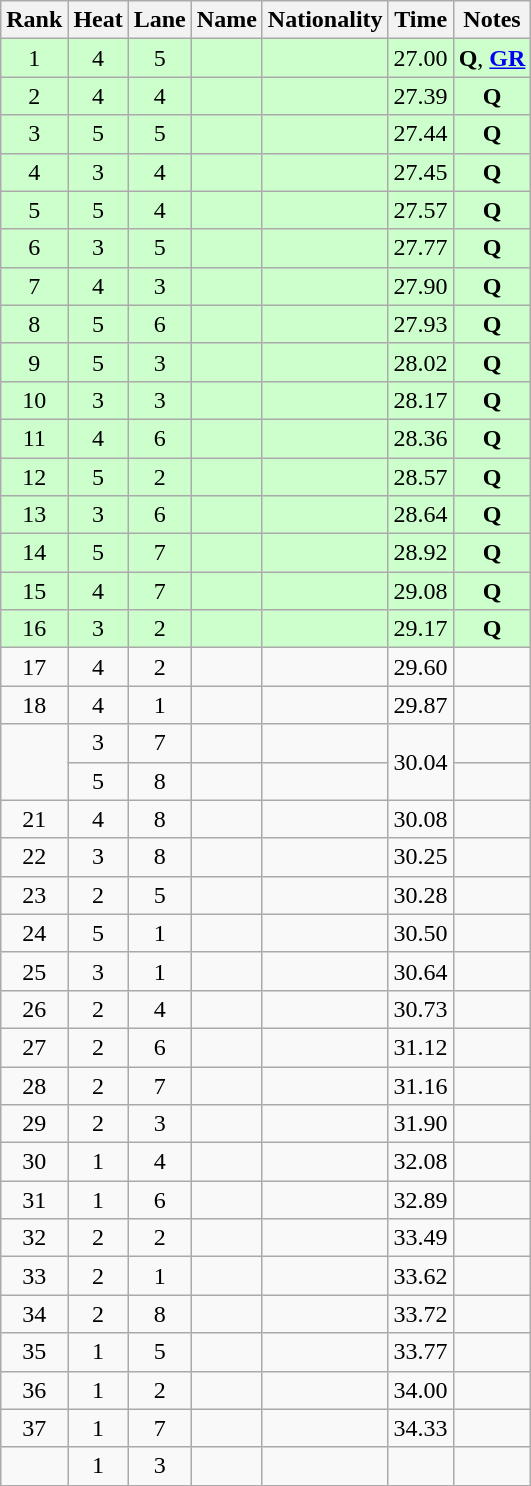<table class="wikitable sortable" style="text-align:center">
<tr>
<th>Rank</th>
<th>Heat</th>
<th>Lane</th>
<th>Name</th>
<th>Nationality</th>
<th>Time</th>
<th>Notes</th>
</tr>
<tr bgcolor=ccffcc>
<td>1</td>
<td>4</td>
<td>5</td>
<td align=left></td>
<td align=left></td>
<td>27.00</td>
<td><strong>Q</strong>, <strong><a href='#'>GR</a></strong></td>
</tr>
<tr bgcolor=ccffcc>
<td>2</td>
<td>4</td>
<td>4</td>
<td align=left></td>
<td align=left></td>
<td>27.39</td>
<td><strong>Q</strong></td>
</tr>
<tr bgcolor=ccffcc>
<td>3</td>
<td>5</td>
<td>5</td>
<td align=left></td>
<td align=left></td>
<td>27.44</td>
<td><strong>Q</strong></td>
</tr>
<tr bgcolor=ccffcc>
<td>4</td>
<td>3</td>
<td>4</td>
<td align=left></td>
<td align=left></td>
<td>27.45</td>
<td><strong>Q</strong></td>
</tr>
<tr bgcolor=ccffcc>
<td>5</td>
<td>5</td>
<td>4</td>
<td align=left></td>
<td align=left></td>
<td>27.57</td>
<td><strong>Q</strong></td>
</tr>
<tr bgcolor=ccffcc>
<td>6</td>
<td>3</td>
<td>5</td>
<td align=left></td>
<td align=left></td>
<td>27.77</td>
<td><strong>Q</strong></td>
</tr>
<tr bgcolor=ccffcc>
<td>7</td>
<td>4</td>
<td>3</td>
<td align=left></td>
<td align=left></td>
<td>27.90</td>
<td><strong>Q</strong></td>
</tr>
<tr bgcolor=ccffcc>
<td>8</td>
<td>5</td>
<td>6</td>
<td align=left></td>
<td align=left></td>
<td>27.93</td>
<td><strong>Q</strong></td>
</tr>
<tr bgcolor=ccffcc>
<td>9</td>
<td>5</td>
<td>3</td>
<td align=left></td>
<td align=left></td>
<td>28.02</td>
<td><strong>Q</strong></td>
</tr>
<tr bgcolor=ccffcc>
<td>10</td>
<td>3</td>
<td>3</td>
<td align=left></td>
<td align=left></td>
<td>28.17</td>
<td><strong>Q</strong></td>
</tr>
<tr bgcolor=ccffcc>
<td>11</td>
<td>4</td>
<td>6</td>
<td align=left></td>
<td align=left></td>
<td>28.36</td>
<td><strong>Q</strong></td>
</tr>
<tr bgcolor=ccffcc>
<td>12</td>
<td>5</td>
<td>2</td>
<td align=left></td>
<td align=left></td>
<td>28.57</td>
<td><strong>Q</strong></td>
</tr>
<tr bgcolor=ccffcc>
<td>13</td>
<td>3</td>
<td>6</td>
<td align=left></td>
<td align=left></td>
<td>28.64</td>
<td><strong>Q</strong></td>
</tr>
<tr bgcolor=ccffcc>
<td>14</td>
<td>5</td>
<td>7</td>
<td align=left></td>
<td align=left></td>
<td>28.92</td>
<td><strong>Q</strong></td>
</tr>
<tr bgcolor=ccffcc>
<td>15</td>
<td>4</td>
<td>7</td>
<td align=left></td>
<td align=left></td>
<td>29.08</td>
<td><strong>Q</strong></td>
</tr>
<tr bgcolor=ccffcc>
<td>16</td>
<td>3</td>
<td>2</td>
<td align=left></td>
<td align=left></td>
<td>29.17</td>
<td><strong>Q</strong></td>
</tr>
<tr>
<td>17</td>
<td>4</td>
<td>2</td>
<td align=left></td>
<td align=left></td>
<td>29.60</td>
<td></td>
</tr>
<tr>
<td>18</td>
<td>4</td>
<td>1</td>
<td align=left></td>
<td align=left></td>
<td>29.87</td>
<td></td>
</tr>
<tr>
<td rowspan=2></td>
<td>3</td>
<td>7</td>
<td align=left></td>
<td align=left></td>
<td rowspan=2>30.04</td>
<td></td>
</tr>
<tr>
<td>5</td>
<td>8</td>
<td align=left></td>
<td align=left></td>
<td></td>
</tr>
<tr>
<td>21</td>
<td>4</td>
<td>8</td>
<td align=left></td>
<td align=left></td>
<td>30.08</td>
<td></td>
</tr>
<tr>
<td>22</td>
<td>3</td>
<td>8</td>
<td align=left></td>
<td align=left></td>
<td>30.25</td>
<td></td>
</tr>
<tr>
<td>23</td>
<td>2</td>
<td>5</td>
<td align=left></td>
<td align=left></td>
<td>30.28</td>
<td></td>
</tr>
<tr>
<td>24</td>
<td>5</td>
<td>1</td>
<td align=left></td>
<td align=left></td>
<td>30.50</td>
<td></td>
</tr>
<tr>
<td>25</td>
<td>3</td>
<td>1</td>
<td align=left></td>
<td align=left></td>
<td>30.64</td>
<td></td>
</tr>
<tr>
<td>26</td>
<td>2</td>
<td>4</td>
<td align=left></td>
<td align=left></td>
<td>30.73</td>
<td></td>
</tr>
<tr>
<td>27</td>
<td>2</td>
<td>6</td>
<td align=left></td>
<td align=left></td>
<td>31.12</td>
<td></td>
</tr>
<tr>
<td>28</td>
<td>2</td>
<td>7</td>
<td align=left></td>
<td align=left></td>
<td>31.16</td>
<td></td>
</tr>
<tr>
<td>29</td>
<td>2</td>
<td>3</td>
<td align=left></td>
<td align=left></td>
<td>31.90</td>
<td></td>
</tr>
<tr>
<td>30</td>
<td>1</td>
<td>4</td>
<td align=left></td>
<td align=left></td>
<td>32.08</td>
<td></td>
</tr>
<tr>
<td>31</td>
<td>1</td>
<td>6</td>
<td align=left></td>
<td align=left></td>
<td>32.89</td>
<td></td>
</tr>
<tr>
<td>32</td>
<td>2</td>
<td>2</td>
<td align=left></td>
<td align=left></td>
<td>33.49</td>
<td></td>
</tr>
<tr>
<td>33</td>
<td>2</td>
<td>1</td>
<td align=left></td>
<td align=left></td>
<td>33.62</td>
<td></td>
</tr>
<tr>
<td>34</td>
<td>2</td>
<td>8</td>
<td align=left></td>
<td align=left></td>
<td>33.72</td>
<td></td>
</tr>
<tr>
<td>35</td>
<td>1</td>
<td>5</td>
<td align=left></td>
<td align=left></td>
<td>33.77</td>
<td></td>
</tr>
<tr>
<td>36</td>
<td>1</td>
<td>2</td>
<td align=left></td>
<td align=left></td>
<td>34.00</td>
<td></td>
</tr>
<tr>
<td>37</td>
<td>1</td>
<td>7</td>
<td align=left></td>
<td align=left></td>
<td>34.33</td>
<td></td>
</tr>
<tr>
<td></td>
<td>1</td>
<td>3</td>
<td align=left></td>
<td align=left></td>
<td></td>
<td></td>
</tr>
</table>
